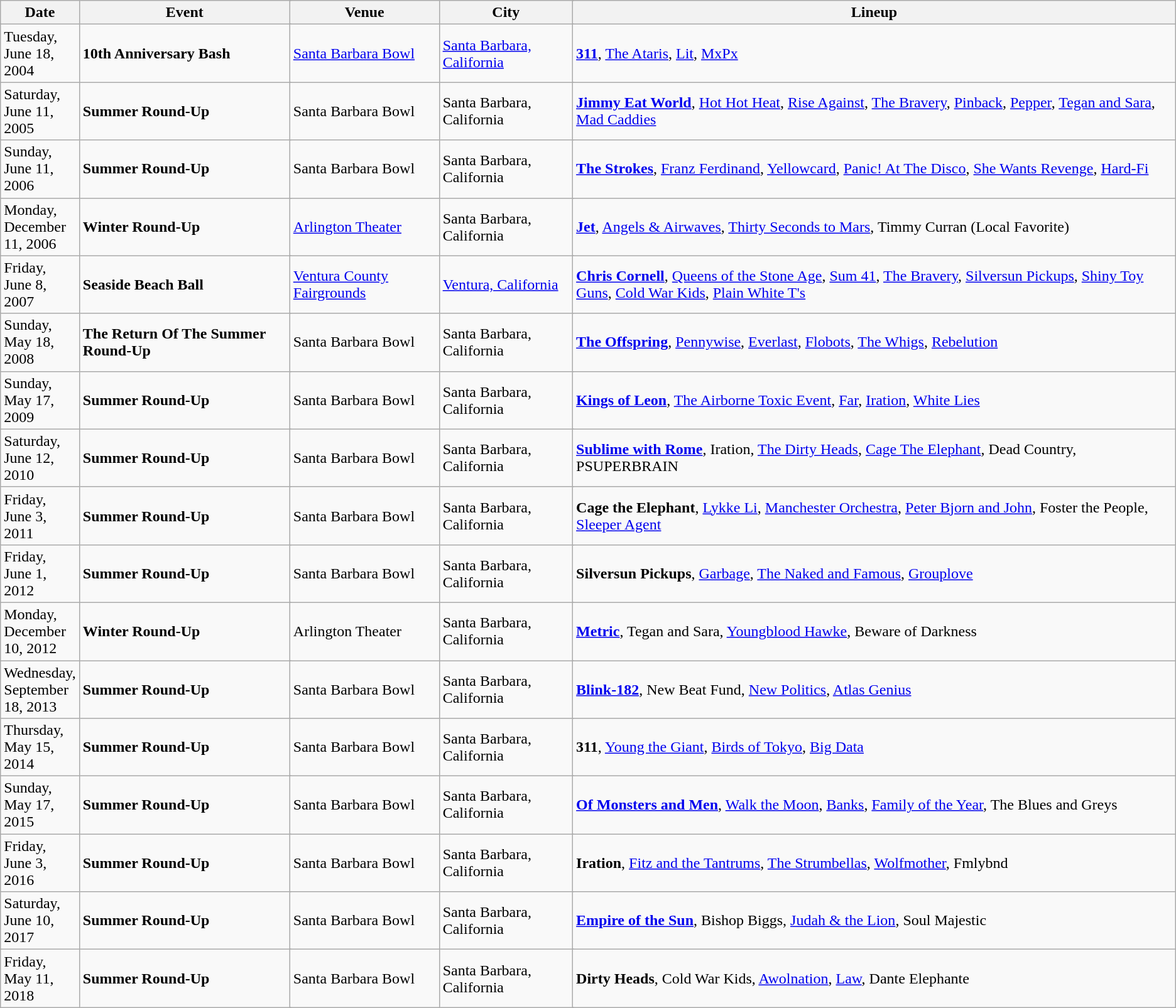<table class="wikitable">
<tr>
<th width=50px>Date</th>
<th colspan=12>Event</th>
<th colspan=12>Venue</th>
<th colspan=12>City</th>
<th colspan=12>Lineup</th>
</tr>
<tr>
<td>Tuesday, June 18, 2004</td>
<td colspan=12><strong>10th Anniversary Bash</strong></td>
<td colspan=12><a href='#'>Santa Barbara Bowl</a></td>
<td colspan=12><a href='#'>Santa Barbara, California</a></td>
<td colspan=12><strong><a href='#'>311</a></strong>, <a href='#'>The Ataris</a>, <a href='#'>Lit</a>, <a href='#'>MxPx</a></td>
</tr>
<tr>
<td>Saturday, June 11, 2005</td>
<td colspan=12><strong>Summer Round-Up</strong></td>
<td colspan=12>Santa Barbara Bowl</td>
<td colspan=12>Santa Barbara, California</td>
<td colspan=12><strong><a href='#'>Jimmy Eat World</a></strong>, <a href='#'>Hot Hot Heat</a>, <a href='#'>Rise Against</a>, <a href='#'>The Bravery</a>, <a href='#'>Pinback</a>, <a href='#'>Pepper</a>, <a href='#'>Tegan and Sara</a>, <a href='#'>Mad Caddies</a></td>
</tr>
<tr>
<td>Sunday, June 11, 2006</td>
<td colspan=12><strong>Summer Round-Up</strong></td>
<td colspan=12>Santa Barbara Bowl</td>
<td colspan=12>Santa Barbara, California</td>
<td colspan=12><strong><a href='#'>The Strokes</a></strong>, <a href='#'>Franz Ferdinand</a>, <a href='#'>Yellowcard</a>, <a href='#'>Panic! At The Disco</a>, <a href='#'>She Wants Revenge</a>, <a href='#'>Hard-Fi</a></td>
</tr>
<tr>
<td>Monday, December 11, 2006</td>
<td colspan=12><strong>Winter Round-Up</strong></td>
<td colspan=12><a href='#'>Arlington Theater</a></td>
<td colspan=12>Santa Barbara, California</td>
<td colspan=12><strong><a href='#'>Jet</a></strong>, <a href='#'>Angels & Airwaves</a>, <a href='#'>Thirty Seconds to Mars</a>, Timmy Curran (Local Favorite)</td>
</tr>
<tr>
<td>Friday, June 8, 2007</td>
<td colspan=12><strong>Seaside Beach Ball</strong></td>
<td colspan=12><a href='#'>Ventura County Fairgrounds</a></td>
<td colspan=12><a href='#'>Ventura, California</a></td>
<td colspan=12><strong><a href='#'>Chris Cornell</a></strong>, <a href='#'>Queens of the Stone Age</a>, <a href='#'>Sum 41</a>, <a href='#'>The Bravery</a>, <a href='#'>Silversun Pickups</a>, <a href='#'>Shiny Toy Guns</a>, <a href='#'>Cold War Kids</a>, <a href='#'>Plain White T's</a></td>
</tr>
<tr>
<td>Sunday, May 18, 2008</td>
<td colspan=12><strong>The Return Of The Summer Round-Up</strong></td>
<td colspan=12>Santa Barbara Bowl</td>
<td colspan=12>Santa Barbara, California</td>
<td colspan=12><strong><a href='#'>The Offspring</a></strong>, <a href='#'>Pennywise</a>, <a href='#'>Everlast</a>, <a href='#'>Flobots</a>, <a href='#'>The Whigs</a>, <a href='#'>Rebelution</a></td>
</tr>
<tr>
<td>Sunday, May 17, 2009</td>
<td colspan=12><strong>Summer Round-Up</strong></td>
<td colspan=12>Santa Barbara Bowl</td>
<td colspan=12>Santa Barbara, California</td>
<td colspan=12><strong><a href='#'>Kings of Leon</a></strong>, <a href='#'>The Airborne Toxic Event</a>, <a href='#'>Far</a>, <a href='#'>Iration</a>, <a href='#'>White Lies</a></td>
</tr>
<tr>
<td>Saturday, June 12, 2010</td>
<td colspan=12><strong>Summer Round-Up</strong></td>
<td colspan=12>Santa Barbara Bowl</td>
<td colspan=12>Santa Barbara, California</td>
<td colspan=12><strong><a href='#'>Sublime with Rome</a></strong>, Iration, <a href='#'>The Dirty Heads</a>, <a href='#'>Cage The Elephant</a>, Dead Country, PSUPERBRAIN</td>
</tr>
<tr>
<td>Friday, June 3, 2011</td>
<td colspan=12><strong>Summer Round-Up</strong></td>
<td colspan=12>Santa Barbara Bowl</td>
<td colspan=12>Santa Barbara, California</td>
<td colspan=12><strong>Cage the Elephant</strong>, <a href='#'>Lykke Li</a>, <a href='#'>Manchester Orchestra</a>, <a href='#'>Peter Bjorn and John</a>, Foster the People, <a href='#'>Sleeper Agent</a></td>
</tr>
<tr>
<td>Friday, June 1, 2012</td>
<td colspan=12><strong>Summer Round-Up</strong></td>
<td colspan=12>Santa Barbara Bowl</td>
<td colspan=12>Santa Barbara, California</td>
<td colspan=12><strong>Silversun Pickups</strong>, <a href='#'>Garbage</a>,  <a href='#'>The Naked and Famous</a>, <a href='#'>Grouplove</a></td>
</tr>
<tr>
<td>Monday, December 10, 2012</td>
<td colspan=12><strong>Winter Round-Up</strong></td>
<td colspan=12>Arlington Theater</td>
<td colspan=12>Santa Barbara, California</td>
<td colspan=12><strong><a href='#'>Metric</a></strong>, Tegan and Sara, <a href='#'>Youngblood Hawke</a>, Beware of Darkness</td>
</tr>
<tr>
<td>Wednesday, September 18, 2013</td>
<td colspan=12><strong>Summer Round-Up</strong></td>
<td colspan=12>Santa Barbara Bowl</td>
<td colspan=12>Santa Barbara, California</td>
<td colspan=12><strong><a href='#'>Blink-182</a></strong>, New Beat Fund, <a href='#'>New Politics</a>, <a href='#'>Atlas Genius</a></td>
</tr>
<tr>
<td>Thursday, May 15, 2014</td>
<td colspan=12><strong>Summer Round-Up</strong></td>
<td colspan=12>Santa Barbara Bowl</td>
<td colspan=12>Santa Barbara, California</td>
<td colspan=12><strong>311</strong>, <a href='#'>Young the Giant</a>, <a href='#'>Birds of Tokyo</a>, <a href='#'>Big Data</a></td>
</tr>
<tr>
<td>Sunday, May 17, 2015</td>
<td colspan=12><strong>Summer Round-Up</strong></td>
<td colspan=12>Santa Barbara Bowl</td>
<td colspan=12>Santa Barbara, California</td>
<td colspan=12><strong><a href='#'>Of Monsters and Men</a></strong>, <a href='#'>Walk the Moon</a>, <a href='#'>Banks</a>, <a href='#'>Family of the Year</a>, The Blues and Greys</td>
</tr>
<tr>
<td>Friday, June 3, 2016</td>
<td colspan=12><strong>Summer Round-Up</strong></td>
<td colspan=12>Santa Barbara Bowl</td>
<td colspan=12>Santa Barbara, California</td>
<td colspan=12><strong>Iration</strong>, <a href='#'>Fitz and the Tantrums</a>, <a href='#'>The Strumbellas</a>, <a href='#'>Wolfmother</a>, Fmlybnd</td>
</tr>
<tr>
<td>Saturday, June 10, 2017</td>
<td colspan=12><strong>Summer Round-Up</strong></td>
<td colspan=12>Santa Barbara Bowl</td>
<td colspan=12>Santa Barbara, California</td>
<td colspan=12><strong><a href='#'>Empire of the Sun</a></strong>, Bishop Biggs, <a href='#'>Judah & the Lion</a>, Soul Majestic</td>
</tr>
<tr>
<td>Friday, May 11, 2018</td>
<td colspan=12><strong>Summer Round-Up</strong></td>
<td colspan=12>Santa Barbara Bowl</td>
<td colspan=12>Santa Barbara, California</td>
<td colspan=12><strong>Dirty Heads</strong>, Cold War Kids, <a href='#'>Awolnation</a>, <a href='#'>Law</a>, Dante Elephante</td>
</tr>
</table>
